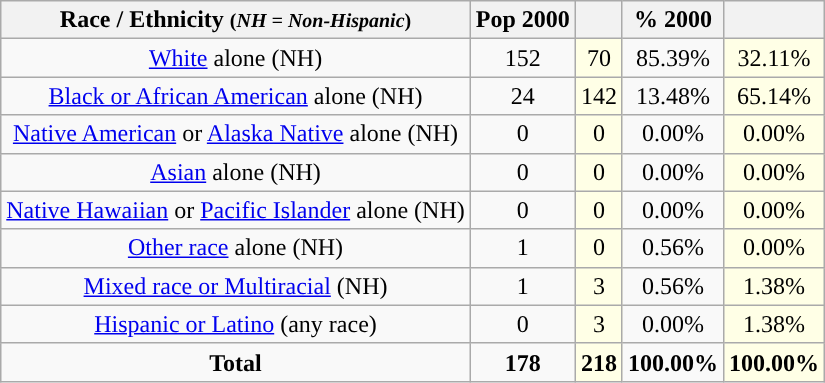<table class="wikitable"  style="text-align:center;">
<tr>
<th>Race / Ethnicity <small>(<em>NH = Non-Hispanic</em>)</small></th>
<th>Pop 2000</th>
<th></th>
<th>% 2000</th>
<th></th>
</tr>
<tr>
<td><a href='#'>White</a> alone (NH)</td>
<td>152</td>
<td style='background: #ffffe6;'>70</td>
<td>85.39%</td>
<td style='background: #ffffe6;'>32.11%</td>
</tr>
<tr>
<td><a href='#'>Black or African American</a> alone (NH)</td>
<td>24</td>
<td style='background: #ffffe6;'>142</td>
<td>13.48%</td>
<td style='background: #ffffe6;'>65.14%</td>
</tr>
<tr>
<td><a href='#'>Native American</a> or <a href='#'>Alaska Native</a> alone (NH)</td>
<td>0</td>
<td style='background: #ffffe6;'>0</td>
<td>0.00%</td>
<td style='background: #ffffe6;'>0.00%</td>
</tr>
<tr>
<td><a href='#'>Asian</a> alone (NH)</td>
<td>0</td>
<td style='background: #ffffe6;'>0</td>
<td>0.00%</td>
<td style='background: #ffffe6;'>0.00%</td>
</tr>
<tr>
<td><a href='#'>Native Hawaiian</a> or <a href='#'>Pacific Islander</a> alone (NH)</td>
<td>0</td>
<td style='background: #ffffe6;'>0</td>
<td>0.00%</td>
<td style='background: #ffffe6;'>0.00%</td>
</tr>
<tr>
<td><a href='#'>Other race</a> alone (NH)</td>
<td>1</td>
<td style='background: #ffffe6;'>0</td>
<td>0.56%</td>
<td style='background: #ffffe6;'>0.00%</td>
</tr>
<tr>
<td><a href='#'>Mixed race or Multiracial</a> (NH)</td>
<td>1</td>
<td style='background: #ffffe6;'>3</td>
<td>0.56%</td>
<td style='background: #ffffe6;'>1.38%</td>
</tr>
<tr>
<td><a href='#'>Hispanic or Latino</a> (any race)</td>
<td>0</td>
<td style='background: #ffffe6;'>3</td>
<td>0.00%</td>
<td style='background: #ffffe6;'>1.38%</td>
</tr>
<tr>
<td><strong>Total</strong></td>
<td><strong>178</strong></td>
<td style='background: #ffffe6;'><strong>218</strong></td>
<td><strong>100.00%</strong></td>
<td style='background: #ffffe6;'><strong>100.00%</strong></td>
</tr>
</table>
